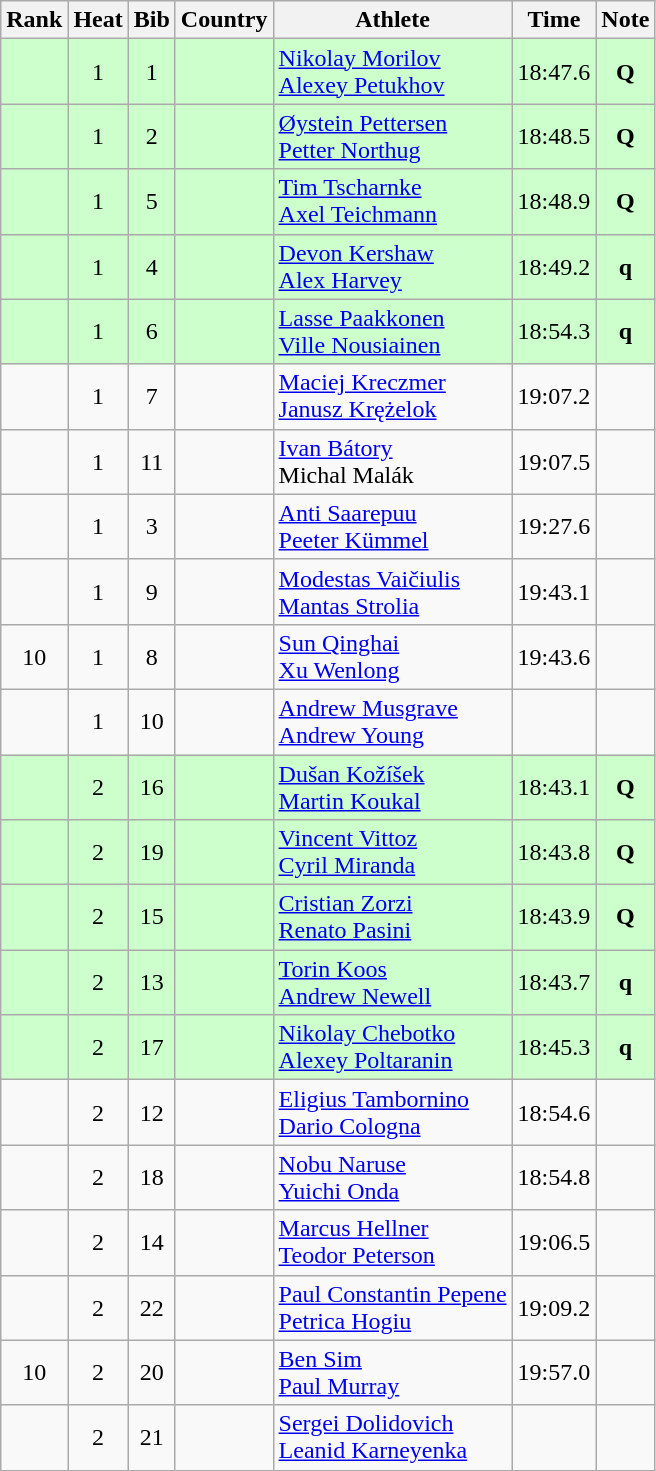<table class="wikitable sortable" style="text-align:center">
<tr>
<th>Rank</th>
<th>Heat</th>
<th>Bib</th>
<th>Country</th>
<th>Athlete</th>
<th>Time</th>
<th>Note</th>
</tr>
<tr bgcolor="#ccffcc">
<td></td>
<td>1</td>
<td>1</td>
<td align="left"></td>
<td align="left"><a href='#'>Nikolay Morilov</a><br><a href='#'>Alexey Petukhov</a></td>
<td>18:47.6</td>
<td><strong>Q</strong></td>
</tr>
<tr bgcolor="#ccffcc">
<td></td>
<td>1</td>
<td>2</td>
<td align="left"></td>
<td align="left"><a href='#'>Øystein Pettersen</a><br><a href='#'>Petter Northug</a></td>
<td>18:48.5</td>
<td><strong>Q</strong></td>
</tr>
<tr bgcolor="#ccffcc">
<td></td>
<td>1</td>
<td>5</td>
<td align="left"></td>
<td align="left"><a href='#'>Tim Tscharnke</a><br><a href='#'>Axel Teichmann</a></td>
<td>18:48.9</td>
<td><strong>Q</strong></td>
</tr>
<tr bgcolor="#ccffcc">
<td></td>
<td>1</td>
<td>4</td>
<td align="left"></td>
<td align="left"><a href='#'>Devon Kershaw</a><br><a href='#'>Alex Harvey</a></td>
<td>18:49.2</td>
<td><strong>q</strong></td>
</tr>
<tr bgcolor="#ccffcc">
<td></td>
<td>1</td>
<td>6</td>
<td align="left"></td>
<td align="left"><a href='#'>Lasse Paakkonen</a><br><a href='#'>Ville Nousiainen</a></td>
<td>18:54.3</td>
<td><strong>q</strong></td>
</tr>
<tr>
<td></td>
<td>1</td>
<td>7</td>
<td align="left"></td>
<td align="left"><a href='#'>Maciej Kreczmer</a><br><a href='#'>Janusz Krężelok</a></td>
<td>19:07.2</td>
<td></td>
</tr>
<tr>
<td></td>
<td>1</td>
<td>11</td>
<td align="left"></td>
<td align="left"><a href='#'>Ivan Bátory</a><br>Michal Malák</td>
<td>19:07.5</td>
<td></td>
</tr>
<tr>
<td></td>
<td>1</td>
<td>3</td>
<td align="left"></td>
<td align="left"><a href='#'>Anti Saarepuu</a><br><a href='#'>Peeter Kümmel</a></td>
<td>19:27.6</td>
<td></td>
</tr>
<tr>
<td></td>
<td>1</td>
<td>9</td>
<td align="left"></td>
<td align="left"><a href='#'>Modestas Vaičiulis</a><br><a href='#'>Mantas Strolia</a></td>
<td>19:43.1</td>
<td></td>
</tr>
<tr>
<td>10</td>
<td>1</td>
<td>8</td>
<td align="left"></td>
<td align="left"><a href='#'>Sun Qinghai</a><br><a href='#'>Xu Wenlong</a></td>
<td>19:43.6</td>
<td></td>
</tr>
<tr>
<td></td>
<td>1</td>
<td>10</td>
<td align="left"></td>
<td align="left"><a href='#'>Andrew Musgrave</a><br><a href='#'>Andrew Young</a></td>
<td></td>
<td></td>
</tr>
<tr bgcolor="#ccffcc">
<td></td>
<td>2</td>
<td>16</td>
<td align="left"></td>
<td align="left"><a href='#'>Dušan Kožíšek</a><br><a href='#'>Martin Koukal</a></td>
<td>18:43.1</td>
<td><strong>Q</strong></td>
</tr>
<tr bgcolor="#ccffcc">
<td></td>
<td>2</td>
<td>19</td>
<td align="left"></td>
<td align="left"><a href='#'>Vincent Vittoz</a><br><a href='#'>Cyril Miranda</a></td>
<td>18:43.8</td>
<td><strong>Q</strong></td>
</tr>
<tr bgcolor="#ccffcc">
<td></td>
<td>2</td>
<td>15</td>
<td align="left"></td>
<td align="left"><a href='#'>Cristian Zorzi</a><br><a href='#'>Renato Pasini</a></td>
<td>18:43.9</td>
<td><strong>Q</strong></td>
</tr>
<tr bgcolor="#ccffcc">
<td></td>
<td>2</td>
<td>13</td>
<td align="left"></td>
<td align="left"><a href='#'>Torin Koos</a><br><a href='#'>Andrew Newell</a></td>
<td>18:43.7</td>
<td><strong>q</strong></td>
</tr>
<tr bgcolor="#ccffcc">
<td></td>
<td>2</td>
<td>17</td>
<td align="left"></td>
<td align="left"><a href='#'>Nikolay Chebotko</a><br><a href='#'>Alexey Poltaranin</a></td>
<td>18:45.3</td>
<td><strong>q</strong></td>
</tr>
<tr>
<td></td>
<td>2</td>
<td>12</td>
<td align="left"></td>
<td align="left"><a href='#'>Eligius Tambornino</a><br><a href='#'>Dario Cologna</a></td>
<td>18:54.6</td>
<td></td>
</tr>
<tr>
<td></td>
<td>2</td>
<td>18</td>
<td align="left"></td>
<td align="left"><a href='#'>Nobu Naruse</a><br><a href='#'>Yuichi Onda</a></td>
<td>18:54.8</td>
<td></td>
</tr>
<tr>
<td></td>
<td>2</td>
<td>14</td>
<td align="left"></td>
<td align="left"><a href='#'>Marcus Hellner</a><br><a href='#'>Teodor Peterson</a></td>
<td>19:06.5</td>
<td></td>
</tr>
<tr>
<td></td>
<td>2</td>
<td>22</td>
<td align="left"></td>
<td align="left"><a href='#'>Paul Constantin Pepene</a><br><a href='#'>Petrica Hogiu</a></td>
<td>19:09.2</td>
<td></td>
</tr>
<tr>
<td>10</td>
<td>2</td>
<td>20</td>
<td align="left"></td>
<td align="left"><a href='#'>Ben Sim</a><br><a href='#'>Paul Murray</a></td>
<td>19:57.0</td>
<td></td>
</tr>
<tr>
<td></td>
<td>2</td>
<td>21</td>
<td align="left"></td>
<td align="left"><a href='#'>Sergei Dolidovich</a><br><a href='#'>Leanid Karneyenka</a></td>
<td></td>
<td></td>
</tr>
</table>
